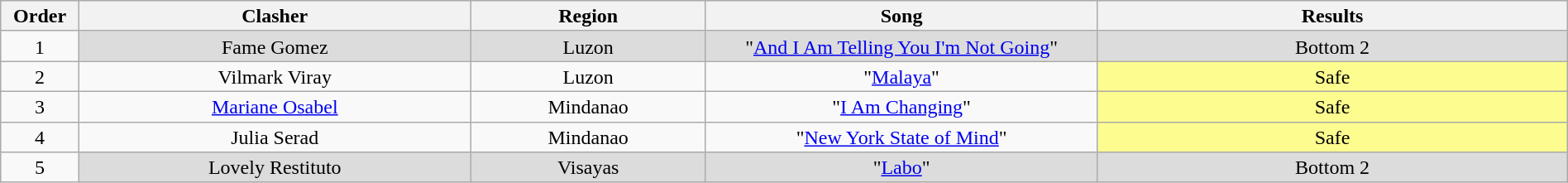<table class="wikitable" style="text-align:center; line-height:17px; width:100%;">
<tr>
<th width="5%">Order</th>
<th width="25%">Clasher</th>
<th>Region</th>
<th width="25%">Song</th>
<th width="30%">Results</th>
</tr>
<tr>
<td>1</td>
<td style="background:#DCDCDC;">Fame Gomez</td>
<td style="background:#DCDCDC;">Luzon</td>
<td style="background:#DCDCDC;">"<a href='#'>And I Am Telling You I'm Not Going</a>"</td>
<td style="background:#DCDCDC;">Bottom 2</td>
</tr>
<tr>
<td>2</td>
<td>Vilmark Viray</td>
<td>Luzon</td>
<td>"<a href='#'>Malaya</a>"</td>
<td style="background:#fdfc8f;">Safe</td>
</tr>
<tr>
<td>3</td>
<td><a href='#'>Mariane Osabel</a></td>
<td>Mindanao</td>
<td>"<a href='#'>I Am Changing</a>"</td>
<td style="background:#fdfc8f;">Safe</td>
</tr>
<tr>
<td>4</td>
<td>Julia Serad</td>
<td>Mindanao</td>
<td>"<a href='#'>New York State of Mind</a>"</td>
<td style="background:#fdfc8f;">Safe</td>
</tr>
<tr>
<td>5</td>
<td style="background:#DCDCDC;">Lovely Restituto</td>
<td style="background:#DCDCDC;">Visayas</td>
<td style="background:#DCDCDC;">"<a href='#'>Labo</a>"</td>
<td style="background:#DCDCDC;">Bottom 2</td>
</tr>
</table>
